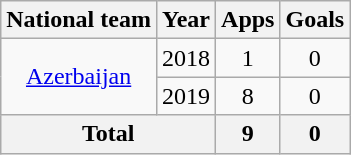<table class="wikitable" style="text-align:center">
<tr>
<th>National team</th>
<th>Year</th>
<th>Apps</th>
<th>Goals</th>
</tr>
<tr>
<td rowspan="2"><a href='#'>Azerbaijan</a></td>
<td>2018</td>
<td>1</td>
<td>0</td>
</tr>
<tr>
<td>2019</td>
<td>8</td>
<td>0</td>
</tr>
<tr>
<th colspan="2">Total</th>
<th>9</th>
<th>0</th>
</tr>
</table>
